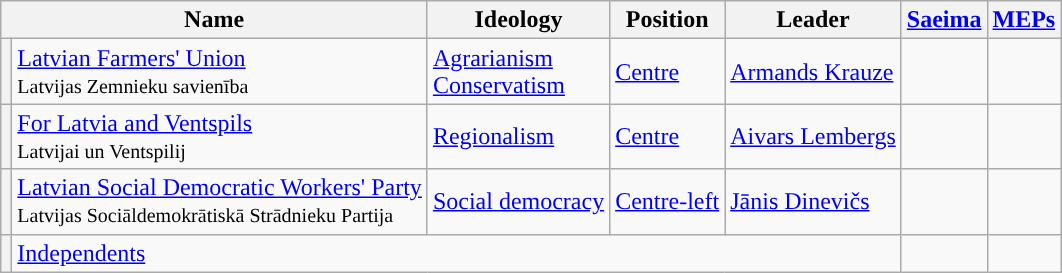<table class="wikitable">
<tr>
<th colspan=2 width=225px>Name</th>
<th>Ideology</th>
<th>Position</th>
<th>Leader</th>
<th><a href='#'>Saeima</a></th>
<th><a href='#'>MEPs</a></th>
</tr>
<tr>
<th style="background:"></th>
<td><a href='#'>Latvian Farmers' Union</a><br><small>Latvijas Zemnieku savienība</small></td>
<td><a href='#'>Agrarianism</a><br><a href='#'>Conservatism</a></td>
<td><a href='#'>Centre</a></td>
<td><a href='#'>Armands Krauze</a></td>
<td></td>
<td></td>
</tr>
<tr>
<th style="background:"></th>
<td><a href='#'>For Latvia and Ventspils</a><br><small>Latvijai un Ventspilij</small></td>
<td><a href='#'>Regionalism</a></td>
<td><a href='#'>Centre</a></td>
<td><a href='#'>Aivars Lembergs</a></td>
<td></td>
<td></td>
</tr>
<tr>
<th style="background:"></th>
<td><a href='#'>Latvian Social Democratic Workers' Party</a><br><small>Latvijas Sociāldemokrātiskā Strādnieku Partija</small></td>
<td><a href='#'>Social democracy</a></td>
<td><a href='#'>Centre-left</a></td>
<td><a href='#'>Jānis Dinevičs</a></td>
<td></td>
<td></td>
</tr>
<tr>
<th style="background:"></th>
<td colspan=4 width=225px><a href='#'>Independents</a></td>
<td></td>
<td></td>
</tr>
</table>
